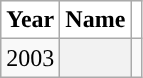<table class="wikitable sortable plainrowheaders" style="text-align:center">
<tr>
<th scope="col" style="background-color:#ffffff; border-top:#">Year</th>
<th scope="col" style="background-color:#ffffff; border-top:#">Name</th>
<th scope="col" class="unsortable" style="background-color:#ffffff; border-top:#"></th>
</tr>
<tr>
<td>2003</td>
<th scope="row" style="text-align:center"></th>
<td></td>
</tr>
</table>
